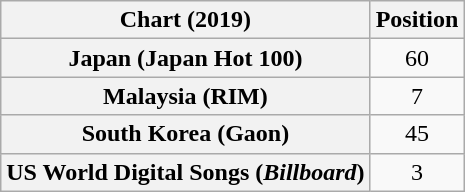<table class="wikitable sortable plainrowheaders" style="text-align:center">
<tr>
<th scope="col">Chart (2019)</th>
<th scope="col">Position</th>
</tr>
<tr>
<th scope="row">Japan (Japan Hot 100)</th>
<td>60</td>
</tr>
<tr>
<th scope="row">Malaysia (RIM)</th>
<td>7</td>
</tr>
<tr>
<th scope="row">South Korea (Gaon)</th>
<td>45</td>
</tr>
<tr>
<th scope="row">US World Digital Songs (<em>Billboard</em>)</th>
<td>3</td>
</tr>
</table>
